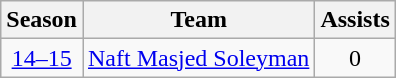<table class="wikitable" style="text-align: center;">
<tr>
<th>Season</th>
<th>Team</th>
<th>Assists</th>
</tr>
<tr>
<td><a href='#'>14–15</a></td>
<td align="left"><a href='#'>Naft Masjed Soleyman</a></td>
<td>0</td>
</tr>
</table>
